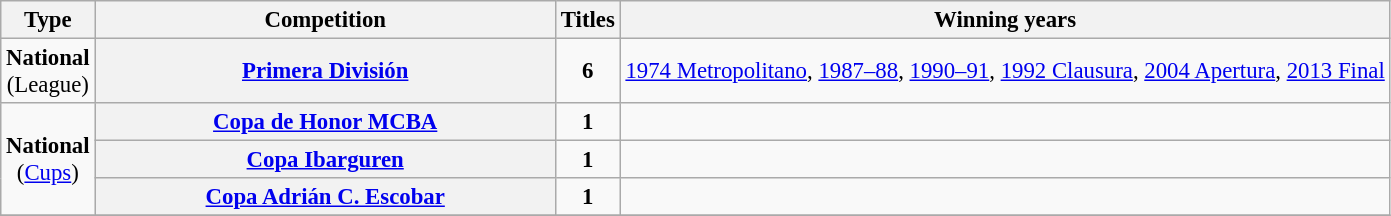<table class="wikitable plainrowheaders" style="font-size:95%; text-align:center;">
<tr>
<th>Type</th>
<th width=300px>Competition</th>
<th>Titles</th>
<th>Winning years</th>
</tr>
<tr>
<td rowspan="1"><strong>National</strong><br>(League)</td>
<th scope=col><a href='#'>Primera División</a></th>
<td><strong>6</strong></td>
<td align="left"><a href='#'>1974 Metropolitano</a>, <a href='#'>1987–88</a>, <a href='#'>1990–91</a>, <a href='#'>1992 Clausura</a>, <a href='#'>2004 Apertura</a>, <a href='#'>2013 Final</a></td>
</tr>
<tr>
<td rowspan="3"><strong>National</strong><br>(<a href='#'>Cups</a>)</td>
<th scope="col"><a href='#'>Copa de Honor MCBA</a></th>
<td><strong>1</strong></td>
<td></td>
</tr>
<tr>
<th scope="col"><a href='#'>Copa Ibarguren</a></th>
<td><strong>1</strong></td>
<td></td>
</tr>
<tr>
<th scope="col"><a href='#'>Copa Adrián C. Escobar</a></th>
<td><strong>1</strong></td>
<td></td>
</tr>
<tr>
</tr>
</table>
